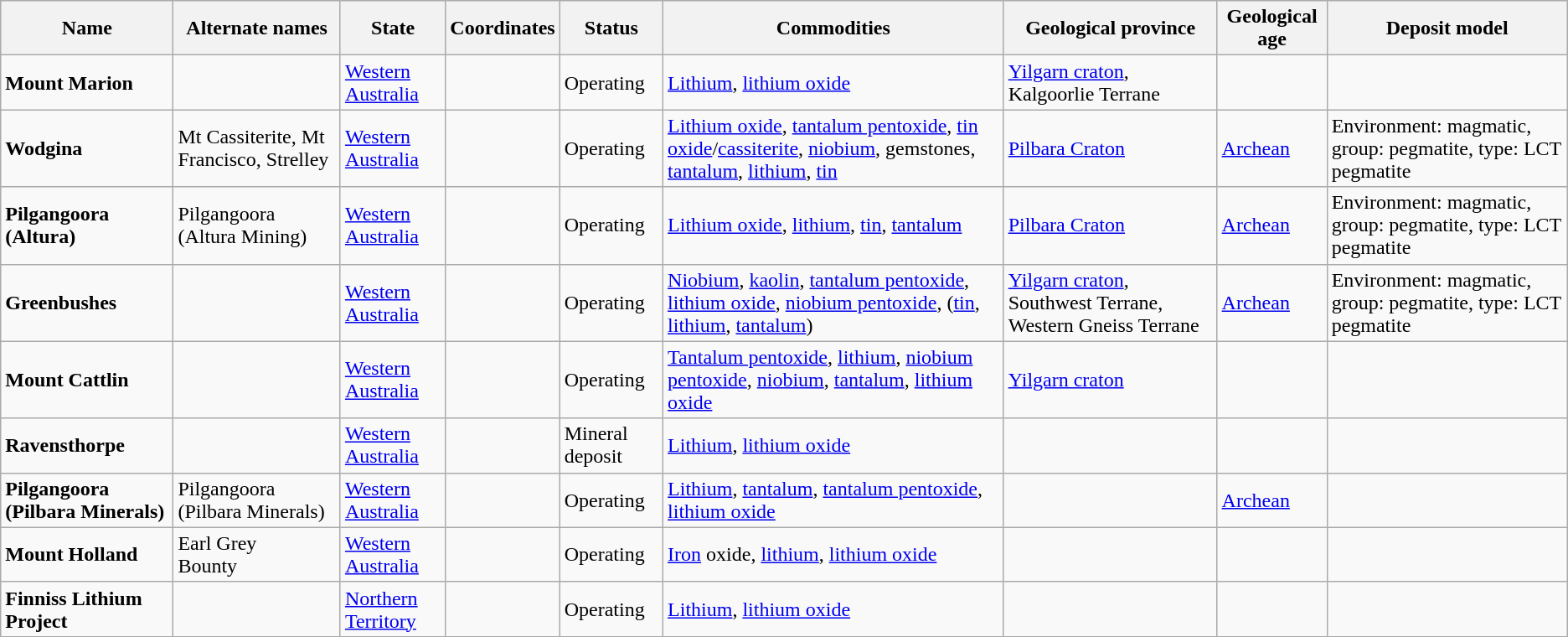<table class="wikitable sortable">
<tr>
<th>Name</th>
<th>Alternate names</th>
<th>State</th>
<th>Coordinates</th>
<th>Status</th>
<th>Commodities</th>
<th>Geological province</th>
<th>Geological age</th>
<th>Deposit model</th>
</tr>
<tr>
<td><strong>Mount Marion</strong></td>
<td></td>
<td><a href='#'>Western Australia</a></td>
<td></td>
<td>Operating</td>
<td><a href='#'>Lithium</a>, <a href='#'>lithium oxide</a></td>
<td><a href='#'>Yilgarn craton</a>, Kalgoorlie Terrane</td>
<td></td>
<td></td>
</tr>
<tr>
<td><strong>Wodgina</strong></td>
<td>Mt Cassiterite, Mt Francisco, Strelley</td>
<td><a href='#'>Western Australia</a></td>
<td></td>
<td>Operating</td>
<td><a href='#'>Lithium oxide</a>, <a href='#'>tantalum pentoxide</a>, <a href='#'>tin oxide</a>/<a href='#'>cassiterite</a>, <a href='#'>niobium</a>, gemstones, <a href='#'>tantalum</a>, <a href='#'>lithium</a>, <a href='#'>tin</a></td>
<td><a href='#'>Pilbara Craton</a></td>
<td><a href='#'>Archean</a></td>
<td>Environment: magmatic, group: pegmatite, type: LCT pegmatite</td>
</tr>
<tr>
<td><strong>Pilgangoora (Altura)</strong></td>
<td>Pilgangoora (Altura Mining)</td>
<td><a href='#'>Western Australia</a></td>
<td></td>
<td>Operating</td>
<td><a href='#'>Lithium oxide</a>, <a href='#'>lithium</a>, <a href='#'>tin</a>, <a href='#'>tantalum</a></td>
<td><a href='#'>Pilbara Craton</a></td>
<td><a href='#'>Archean</a></td>
<td>Environment: magmatic, group: pegmatite, type: LCT pegmatite</td>
</tr>
<tr>
<td><strong>Greenbushes</strong></td>
<td></td>
<td><a href='#'>Western Australia</a></td>
<td></td>
<td>Operating</td>
<td><a href='#'>Niobium</a>, <a href='#'>kaolin</a>, <a href='#'>tantalum pentoxide</a>, <a href='#'>lithium oxide</a>, <a href='#'>niobium pentoxide</a>, (<a href='#'>tin</a>, <a href='#'>lithium</a>, <a href='#'>tantalum</a>)</td>
<td><a href='#'>Yilgarn craton</a>, Southwest Terrane, Western Gneiss Terrane</td>
<td><a href='#'>Archean</a></td>
<td>Environment: magmatic, group: pegmatite, type: LCT pegmatite</td>
</tr>
<tr>
<td><strong>Mount Cattlin</strong></td>
<td></td>
<td><a href='#'>Western Australia</a></td>
<td></td>
<td>Operating</td>
<td><a href='#'>Tantalum pentoxide</a>, <a href='#'>lithium</a>, <a href='#'>niobium pentoxide</a>, <a href='#'>niobium</a>, <a href='#'>tantalum</a>, <a href='#'>lithium oxide</a></td>
<td><a href='#'>Yilgarn craton</a></td>
<td></td>
<td></td>
</tr>
<tr>
<td><strong>Ravensthorpe</strong></td>
<td></td>
<td><a href='#'>Western Australia</a></td>
<td></td>
<td>Mineral deposit</td>
<td><a href='#'>Lithium</a>, <a href='#'>lithium oxide</a></td>
<td></td>
<td></td>
<td></td>
</tr>
<tr>
<td><strong>Pilgangoora (Pilbara Minerals)</strong></td>
<td>Pilgangoora (Pilbara Minerals)</td>
<td><a href='#'>Western Australia</a></td>
<td></td>
<td>Operating</td>
<td><a href='#'>Lithium</a>, <a href='#'>tantalum</a>, <a href='#'>tantalum pentoxide</a>, <a href='#'>lithium oxide</a></td>
<td></td>
<td><a href='#'>Archean</a></td>
<td></td>
</tr>
<tr>
<td><strong>Mount Holland</strong></td>
<td>Earl Grey <br> Bounty</td>
<td><a href='#'>Western Australia</a></td>
<td></td>
<td>Operating</td>
<td><a href='#'>Iron</a> oxide, <a href='#'>lithium</a>, <a href='#'>lithium oxide</a></td>
<td></td>
<td></td>
<td></td>
</tr>
<tr>
<td><strong>Finniss Lithium Project</strong></td>
<td></td>
<td><a href='#'>Northern Territory</a></td>
<td></td>
<td>Operating</td>
<td><a href='#'>Lithium</a>, <a href='#'>lithium oxide</a></td>
<td></td>
<td></td>
<td></td>
</tr>
</table>
